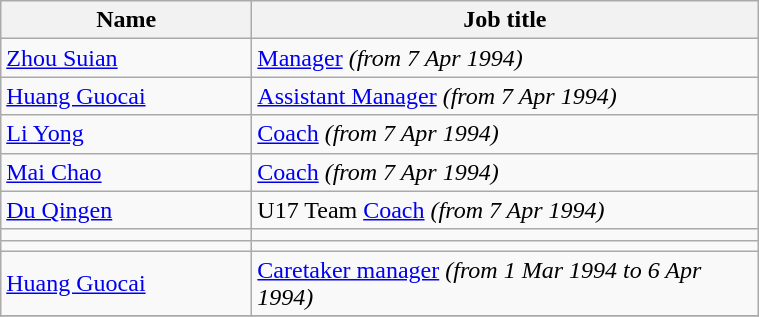<table class="wikitable">
<tr>
<th width=160>Name</th>
<th width=330>Job title</th>
</tr>
<tr>
<td> <a href='#'>Zhou Suian</a></td>
<td><a href='#'>Manager</a> <em>(from 7 Apr 1994)</em></td>
</tr>
<tr>
<td> <a href='#'>Huang Guocai</a></td>
<td><a href='#'>Assistant Manager</a> <em>(from 7 Apr 1994)</em></td>
</tr>
<tr>
<td> <a href='#'>Li Yong</a></td>
<td><a href='#'>Coach</a> <em>(from 7 Apr 1994)</em></td>
</tr>
<tr>
<td> <a href='#'>Mai Chao</a></td>
<td><a href='#'>Coach</a> <em>(from 7 Apr 1994)</em></td>
</tr>
<tr>
<td> <a href='#'>Du Qingen</a></td>
<td>U17 Team <a href='#'>Coach</a> <em>(from 7 Apr 1994)</em></td>
</tr>
<tr>
<td></td>
<td></td>
</tr>
<tr>
<td></td>
<td></td>
</tr>
<tr>
<td> <a href='#'>Huang Guocai</a></td>
<td><a href='#'>Caretaker manager</a> <em>(from 1 Mar 1994 to 6 Apr 1994)</em></td>
</tr>
<tr>
</tr>
</table>
